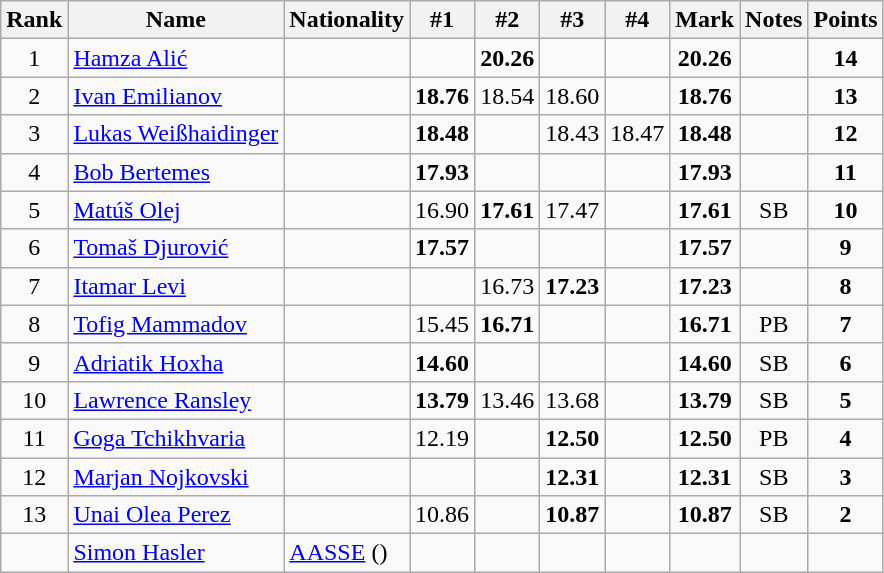<table class="wikitable sortable" style="text-align:center">
<tr>
<th>Rank</th>
<th>Name</th>
<th>Nationality</th>
<th>#1</th>
<th>#2</th>
<th>#3</th>
<th>#4</th>
<th>Mark</th>
<th>Notes</th>
<th>Points</th>
</tr>
<tr>
<td>1</td>
<td align=left><a href='#'>Hamza Alić</a></td>
<td align=left></td>
<td></td>
<td><strong>20.26</strong></td>
<td></td>
<td></td>
<td><strong>20.26</strong></td>
<td></td>
<td><strong>14</strong></td>
</tr>
<tr>
<td>2</td>
<td align=left><a href='#'>Ivan Emilianov</a></td>
<td align=left></td>
<td><strong>18.76</strong></td>
<td>18.54</td>
<td>18.60</td>
<td></td>
<td><strong>18.76</strong></td>
<td></td>
<td><strong>13</strong></td>
</tr>
<tr>
<td>3</td>
<td align=left><a href='#'>Lukas Weißhaidinger</a></td>
<td align=left></td>
<td><strong>18.48</strong></td>
<td></td>
<td>18.43</td>
<td>18.47</td>
<td><strong>18.48</strong></td>
<td></td>
<td><strong>12</strong></td>
</tr>
<tr>
<td>4</td>
<td align=left><a href='#'>Bob Bertemes</a></td>
<td align=left></td>
<td><strong>17.93</strong></td>
<td></td>
<td></td>
<td></td>
<td><strong>17.93</strong></td>
<td></td>
<td><strong>11</strong></td>
</tr>
<tr>
<td>5</td>
<td align=left><a href='#'>Matúš Olej</a></td>
<td align=left></td>
<td>16.90</td>
<td><strong>17.61</strong></td>
<td>17.47</td>
<td></td>
<td><strong>17.61</strong></td>
<td>SB</td>
<td><strong>10</strong></td>
</tr>
<tr>
<td>6</td>
<td align=left><a href='#'>Tomaš Djurović</a></td>
<td align=left></td>
<td><strong>17.57</strong></td>
<td></td>
<td></td>
<td></td>
<td><strong>17.57</strong></td>
<td></td>
<td><strong>9</strong></td>
</tr>
<tr>
<td>7</td>
<td align=left><a href='#'>Itamar Levi</a></td>
<td align=left></td>
<td></td>
<td>16.73</td>
<td><strong>17.23</strong></td>
<td></td>
<td><strong>17.23</strong></td>
<td></td>
<td><strong>8</strong></td>
</tr>
<tr>
<td>8</td>
<td align=left><a href='#'>Tofig Mammadov</a></td>
<td align=left></td>
<td>15.45</td>
<td><strong>16.71</strong></td>
<td></td>
<td></td>
<td><strong>16.71</strong></td>
<td>PB</td>
<td><strong>7</strong></td>
</tr>
<tr>
<td>9</td>
<td align=left><a href='#'>Adriatik Hoxha</a></td>
<td align=left></td>
<td><strong>14.60</strong></td>
<td></td>
<td></td>
<td></td>
<td><strong>14.60</strong></td>
<td>SB</td>
<td><strong>6</strong></td>
</tr>
<tr>
<td>10</td>
<td align=left><a href='#'>Lawrence Ransley</a></td>
<td align=left></td>
<td><strong>13.79</strong></td>
<td>13.46</td>
<td>13.68</td>
<td></td>
<td><strong>13.79</strong></td>
<td>SB</td>
<td><strong>5</strong></td>
</tr>
<tr>
<td>11</td>
<td align=left><a href='#'>Goga Tchikhvaria</a></td>
<td align=left></td>
<td>12.19</td>
<td></td>
<td><strong>12.50</strong></td>
<td></td>
<td><strong>12.50</strong></td>
<td>PB</td>
<td><strong>4</strong></td>
</tr>
<tr>
<td>12</td>
<td align=left><a href='#'>Marjan Nojkovski</a></td>
<td align=left></td>
<td></td>
<td></td>
<td><strong>12.31</strong></td>
<td></td>
<td><strong>12.31</strong></td>
<td>SB</td>
<td><strong>3</strong></td>
</tr>
<tr>
<td>13</td>
<td align=left><a href='#'>Unai Olea Perez</a></td>
<td align=left></td>
<td>10.86</td>
<td></td>
<td><strong>10.87</strong></td>
<td></td>
<td><strong>10.87</strong></td>
<td>SB</td>
<td><strong>2</strong></td>
</tr>
<tr>
<td></td>
<td align=left><a href='#'>Simon Hasler</a></td>
<td align=left> <a href='#'>AASSE</a> ()</td>
<td></td>
<td></td>
<td></td>
<td></td>
<td><strong></strong></td>
<td></td>
<td></td>
</tr>
</table>
